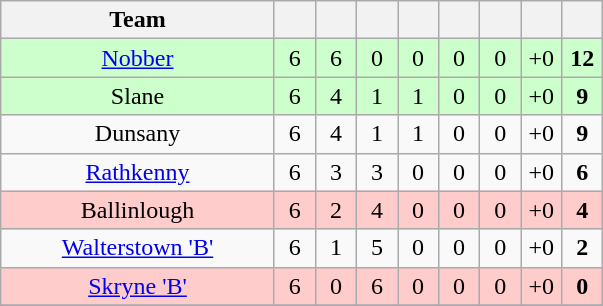<table class="wikitable" style="text-align:center">
<tr>
<th width="175">Team</th>
<th width="20"></th>
<th width="20"></th>
<th width="20"></th>
<th width="20"></th>
<th width="20"></th>
<th width="20"></th>
<th width="20"></th>
<th width="20"></th>
</tr>
<tr style="background:#cfc;">
<td><a href='#'>Nobber</a></td>
<td>6</td>
<td>6</td>
<td>0</td>
<td>0</td>
<td>0</td>
<td>0</td>
<td>+0</td>
<td><strong>12</strong></td>
</tr>
<tr style="background:#cfc;">
<td>Slane</td>
<td>6</td>
<td>4</td>
<td>1</td>
<td>1</td>
<td>0</td>
<td>0</td>
<td>+0</td>
<td><strong>9</strong></td>
</tr>
<tr>
<td>Dunsany</td>
<td>6</td>
<td>4</td>
<td>1</td>
<td>1</td>
<td>0</td>
<td>0</td>
<td>+0</td>
<td><strong>9</strong></td>
</tr>
<tr>
<td><a href='#'>Rathkenny</a></td>
<td>6</td>
<td>3</td>
<td>3</td>
<td>0</td>
<td>0</td>
<td>0</td>
<td>+0</td>
<td><strong>6</strong></td>
</tr>
<tr style="background:#fcc;">
<td>Ballinlough</td>
<td>6</td>
<td>2</td>
<td>4</td>
<td>0</td>
<td>0</td>
<td>0</td>
<td>+0</td>
<td><strong>4</strong></td>
</tr>
<tr>
<td><a href='#'>Walterstown 'B'</a></td>
<td>6</td>
<td>1</td>
<td>5</td>
<td>0</td>
<td>0</td>
<td>0</td>
<td>+0</td>
<td><strong>2</strong></td>
</tr>
<tr style="background:#fcc;">
<td><a href='#'>Skryne 'B'</a></td>
<td>6</td>
<td>0</td>
<td>6</td>
<td>0</td>
<td>0</td>
<td>0</td>
<td>+0</td>
<td><strong>0</strong></td>
</tr>
<tr>
</tr>
</table>
